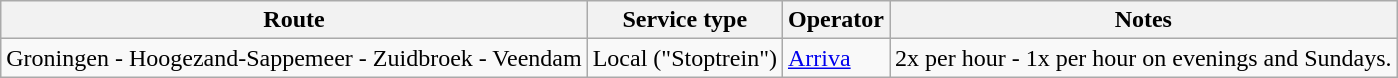<table class="wikitable">
<tr>
<th>Route</th>
<th>Service type</th>
<th>Operator</th>
<th>Notes</th>
</tr>
<tr>
<td>Groningen - Hoogezand-Sappemeer - Zuidbroek - Veendam</td>
<td>Local ("Stoptrein")</td>
<td><a href='#'>Arriva</a></td>
<td>2x per hour - 1x per hour on evenings and Sundays.</td>
</tr>
</table>
